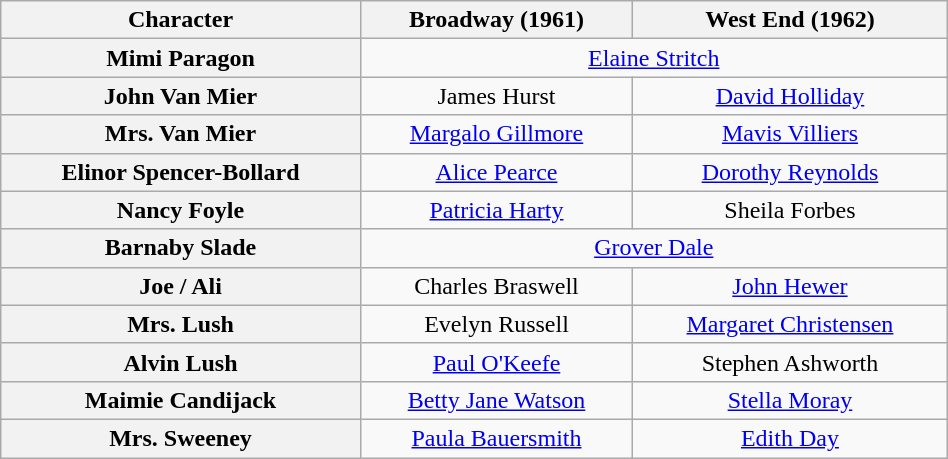<table class="wikitable" style="width:50%; text-align:center">
<tr>
<th scope="col">Character</th>
<th>Broadway (1961)</th>
<th>West End (1962)</th>
</tr>
<tr>
<th>Mimi Paragon</th>
<td colspan="2"><a href='#'>Elaine Stritch</a></td>
</tr>
<tr>
<th>John Van Mier</th>
<td colspan="1">James Hurst</td>
<td colspan="1"><a href='#'>David Holliday</a></td>
</tr>
<tr>
<th>Mrs. Van Mier</th>
<td colspan="1"><a href='#'>Margalo Gillmore</a></td>
<td colspan="1"><a href='#'>Mavis Villiers</a></td>
</tr>
<tr>
<th>Elinor Spencer-Bollard</th>
<td colspan="1"><a href='#'>Alice Pearce</a></td>
<td colspan="1"><a href='#'>Dorothy Reynolds</a></td>
</tr>
<tr>
<th>Nancy Foyle</th>
<td colspan="1"><a href='#'>Patricia Harty</a></td>
<td colspan="1">Sheila Forbes</td>
</tr>
<tr>
<th>Barnaby Slade</th>
<td colspan="2"><a href='#'>Grover Dale</a></td>
</tr>
<tr>
<th>Joe / Ali</th>
<td colspan="1">Charles Braswell</td>
<td colspan="1"><a href='#'>John Hewer</a></td>
</tr>
<tr>
<th>Mrs. Lush</th>
<td colspan="1">Evelyn Russell</td>
<td colspan="1"><a href='#'>Margaret Christensen</a></td>
</tr>
<tr>
<th>Alvin Lush</th>
<td colspan="1"><a href='#'>Paul O'Keefe</a></td>
<td colspan="1">Stephen Ashworth</td>
</tr>
<tr>
<th>Maimie Candijack</th>
<td colspan="1"><a href='#'>Betty Jane Watson</a></td>
<td colspan="1"><a href='#'>Stella Moray</a></td>
</tr>
<tr>
<th>Mrs. Sweeney</th>
<td colspan="1"><a href='#'>Paula Bauersmith</a></td>
<td colspan="1"><a href='#'>Edith Day</a></td>
</tr>
</table>
